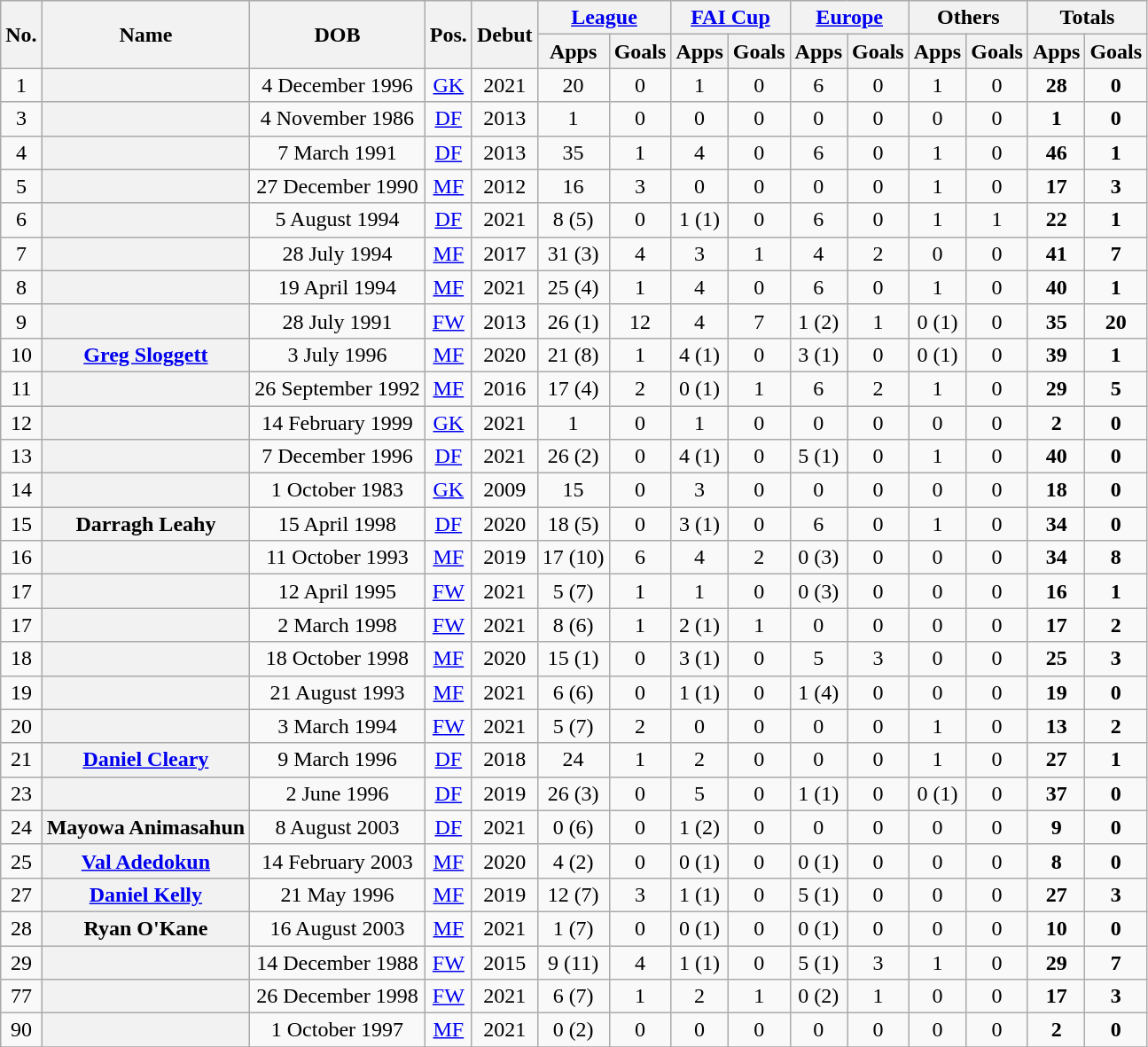<table class="sortable wikitable plainrowheaders"  style="text-align: center;">
<tr>
<th rowspan="2">No.</th>
<th rowspan="2">Name</th>
<th rowspan="2">DOB</th>
<th rowspan="2">Pos.</th>
<th rowspan="2">Debut</th>
<th colspan="2"><a href='#'>League</a></th>
<th colspan="2"><a href='#'>FAI Cup</a></th>
<th colspan="2"><a href='#'>Europe</a></th>
<th colspan="2">Others</th>
<th colspan="2"><strong>Totals</strong></th>
</tr>
<tr>
<th>Apps</th>
<th>Goals</th>
<th>Apps</th>
<th>Goals</th>
<th>Apps</th>
<th>Goals</th>
<th>Apps</th>
<th>Goals</th>
<th>Apps</th>
<th>Goals</th>
</tr>
<tr>
<td>1</td>
<th scope="row"> </th>
<td>4 December 1996</td>
<td><a href='#'>GK</a></td>
<td>2021</td>
<td>20</td>
<td>0</td>
<td>1</td>
<td>0</td>
<td>6</td>
<td>0</td>
<td>1</td>
<td>0</td>
<td><strong>28</strong></td>
<td><strong>0</strong></td>
</tr>
<tr>
<td>3</td>
<th scope="row"> </th>
<td>4 November 1986</td>
<td><a href='#'>DF</a></td>
<td>2013</td>
<td>1</td>
<td>0</td>
<td>0</td>
<td>0</td>
<td>0</td>
<td>0</td>
<td>0</td>
<td>0</td>
<td><strong>1</strong></td>
<td><strong>0</strong></td>
</tr>
<tr>
<td>4</td>
<th scope="row"> </th>
<td>7 March 1991</td>
<td><a href='#'>DF</a></td>
<td>2013</td>
<td>35</td>
<td>1</td>
<td>4</td>
<td>0</td>
<td>6</td>
<td>0</td>
<td>1</td>
<td>0</td>
<td><strong>46</strong></td>
<td><strong>1</strong></td>
</tr>
<tr>
<td>5</td>
<th scope="row"> </th>
<td>27 December 1990</td>
<td><a href='#'>MF</a></td>
<td>2012</td>
<td>16</td>
<td>3</td>
<td>0</td>
<td>0</td>
<td>0</td>
<td>0</td>
<td>1</td>
<td>0</td>
<td><strong>17</strong></td>
<td><strong>3</strong></td>
</tr>
<tr>
<td>6</td>
<th scope="row"> </th>
<td>5 August 1994</td>
<td><a href='#'>DF</a></td>
<td>2021</td>
<td>8 (5)</td>
<td>0</td>
<td>1 (1)</td>
<td>0</td>
<td>6</td>
<td>0</td>
<td>1</td>
<td>1</td>
<td><strong>22</strong></td>
<td><strong>1</strong></td>
</tr>
<tr>
<td>7</td>
<th scope="row"> </th>
<td>28 July 1994</td>
<td><a href='#'>MF</a></td>
<td>2017</td>
<td>31 (3)</td>
<td>4</td>
<td>3</td>
<td>1</td>
<td>4</td>
<td>2</td>
<td>0</td>
<td>0</td>
<td><strong>41</strong></td>
<td><strong>7</strong></td>
</tr>
<tr>
<td>8</td>
<th scope="row"> </th>
<td>19 April 1994</td>
<td><a href='#'>MF</a></td>
<td>2021</td>
<td>25 (4)</td>
<td>1</td>
<td>4</td>
<td>0</td>
<td>6</td>
<td>0</td>
<td>1</td>
<td>0</td>
<td><strong>40</strong></td>
<td><strong>1</strong></td>
</tr>
<tr>
<td>9</td>
<th scope="row"> </th>
<td>28 July 1991</td>
<td><a href='#'>FW</a></td>
<td>2013</td>
<td>26 (1)</td>
<td>12</td>
<td>4</td>
<td>7</td>
<td>1 (2)</td>
<td>1</td>
<td>0 (1)</td>
<td>0</td>
<td><strong>35</strong></td>
<td><strong>20</strong></td>
</tr>
<tr>
<td>10</td>
<th scope="row"> <a href='#'>Greg Sloggett</a></th>
<td>3 July 1996</td>
<td><a href='#'>MF</a></td>
<td>2020</td>
<td>21 (8)</td>
<td>1</td>
<td>4 (1)</td>
<td>0</td>
<td>3 (1)</td>
<td>0</td>
<td>0 (1)</td>
<td>0</td>
<td><strong>39</strong></td>
<td><strong>1</strong></td>
</tr>
<tr>
<td>11</td>
<th scope="row"> </th>
<td>26 September 1992</td>
<td><a href='#'>MF</a></td>
<td>2016</td>
<td>17 (4)</td>
<td>2</td>
<td>0 (1)</td>
<td>1</td>
<td>6</td>
<td>2</td>
<td>1</td>
<td>0</td>
<td><strong>29</strong></td>
<td><strong>5</strong></td>
</tr>
<tr>
<td>12</td>
<th scope="row"> </th>
<td>14 February 1999</td>
<td><a href='#'>GK</a></td>
<td>2021</td>
<td>1</td>
<td>0</td>
<td>1</td>
<td>0</td>
<td>0</td>
<td>0</td>
<td>0</td>
<td>0</td>
<td><strong>2</strong></td>
<td><strong>0</strong></td>
</tr>
<tr>
<td>13</td>
<th scope="row"> </th>
<td>7 December 1996</td>
<td><a href='#'>DF</a></td>
<td>2021</td>
<td>26 (2)</td>
<td>0</td>
<td>4 (1)</td>
<td>0</td>
<td>5 (1)</td>
<td>0</td>
<td>1</td>
<td>0</td>
<td><strong>40</strong></td>
<td><strong>0</strong></td>
</tr>
<tr>
<td>14</td>
<th scope="row"> </th>
<td>1 October 1983</td>
<td><a href='#'>GK</a></td>
<td>2009</td>
<td>15</td>
<td>0</td>
<td>3</td>
<td>0</td>
<td>0</td>
<td>0</td>
<td>0</td>
<td>0</td>
<td><strong>18</strong></td>
<td><strong>0</strong></td>
</tr>
<tr>
<td>15</td>
<th scope="row"> Darragh Leahy</th>
<td>15 April 1998</td>
<td><a href='#'>DF</a></td>
<td>2020</td>
<td>18 (5)</td>
<td>0</td>
<td>3 (1)</td>
<td>0</td>
<td>6</td>
<td>0</td>
<td>1</td>
<td>0</td>
<td><strong>34</strong></td>
<td><strong>0</strong></td>
</tr>
<tr>
<td>16</td>
<th scope="row"> </th>
<td>11 October 1993</td>
<td><a href='#'>MF</a></td>
<td>2019</td>
<td>17 (10)</td>
<td>6</td>
<td>4</td>
<td>2</td>
<td>0 (3)</td>
<td>0</td>
<td>0</td>
<td>0</td>
<td><strong>34</strong></td>
<td><strong>8</strong></td>
</tr>
<tr>
<td>17</td>
<th scope="row"> </th>
<td>12 April 1995</td>
<td><a href='#'>FW</a></td>
<td>2021</td>
<td>5 (7)</td>
<td>1</td>
<td>1</td>
<td>0</td>
<td>0 (3)</td>
<td>0</td>
<td>0</td>
<td>0</td>
<td><strong>16</strong></td>
<td><strong>1</strong></td>
</tr>
<tr>
<td>17</td>
<th scope="row"> </th>
<td>2 March 1998</td>
<td><a href='#'>FW</a></td>
<td>2021</td>
<td>8 (6)</td>
<td>1</td>
<td>2 (1)</td>
<td>1</td>
<td>0</td>
<td>0</td>
<td>0</td>
<td>0</td>
<td><strong>17</strong></td>
<td><strong>2</strong></td>
</tr>
<tr>
<td>18</td>
<th scope="row"> </th>
<td>18 October 1998</td>
<td><a href='#'>MF</a></td>
<td>2020</td>
<td>15 (1)</td>
<td>0</td>
<td>3 (1)</td>
<td>0</td>
<td>5</td>
<td>3</td>
<td>0</td>
<td>0</td>
<td><strong>25</strong></td>
<td><strong>3</strong></td>
</tr>
<tr>
<td>19</td>
<th scope="row"> </th>
<td>21 August 1993</td>
<td><a href='#'>MF</a></td>
<td>2021</td>
<td>6 (6)</td>
<td>0</td>
<td>1 (1)</td>
<td>0</td>
<td>1 (4)</td>
<td>0</td>
<td>0</td>
<td>0</td>
<td><strong>19</strong></td>
<td><strong>0</strong></td>
</tr>
<tr>
<td>20</td>
<th scope="row"> </th>
<td>3 March 1994</td>
<td><a href='#'>FW</a></td>
<td>2021</td>
<td>5 (7)</td>
<td>2</td>
<td>0</td>
<td>0</td>
<td>0</td>
<td>0</td>
<td>1</td>
<td>0</td>
<td><strong>13</strong></td>
<td><strong>2</strong></td>
</tr>
<tr>
<td>21</td>
<th scope="row"> <a href='#'>Daniel Cleary</a></th>
<td>9 March 1996</td>
<td><a href='#'>DF</a></td>
<td>2018</td>
<td>24</td>
<td>1</td>
<td>2</td>
<td>0</td>
<td>0</td>
<td>0</td>
<td>1</td>
<td>0</td>
<td><strong>27</strong></td>
<td><strong>1</strong></td>
</tr>
<tr>
<td>23</td>
<th scope="row"> </th>
<td>2 June 1996</td>
<td><a href='#'>DF</a></td>
<td>2019</td>
<td>26 (3)</td>
<td>0</td>
<td>5</td>
<td>0</td>
<td>1 (1)</td>
<td>0</td>
<td>0 (1)</td>
<td>0</td>
<td><strong>37</strong></td>
<td><strong>0</strong></td>
</tr>
<tr>
<td>24</td>
<th scope="row"> Mayowa Animasahun</th>
<td>8 August 2003</td>
<td><a href='#'>DF</a></td>
<td>2021</td>
<td>0 (6)</td>
<td>0</td>
<td>1 (2)</td>
<td>0</td>
<td>0</td>
<td>0</td>
<td>0</td>
<td>0</td>
<td><strong>9</strong></td>
<td><strong>0</strong></td>
</tr>
<tr>
<td>25</td>
<th scope="row"> <a href='#'>Val Adedokun</a></th>
<td>14 February 2003</td>
<td><a href='#'>MF</a></td>
<td>2020</td>
<td>4 (2)</td>
<td>0</td>
<td>0 (1)</td>
<td>0</td>
<td>0 (1)</td>
<td>0</td>
<td>0</td>
<td>0</td>
<td><strong>8</strong></td>
<td><strong>0</strong></td>
</tr>
<tr>
<td>27</td>
<th scope="row"> <a href='#'>Daniel Kelly</a></th>
<td>21 May 1996</td>
<td><a href='#'>MF</a></td>
<td>2019</td>
<td>12 (7)</td>
<td>3</td>
<td>1 (1)</td>
<td>0</td>
<td>5 (1)</td>
<td>0</td>
<td>0</td>
<td>0</td>
<td><strong>27</strong></td>
<td><strong>3</strong></td>
</tr>
<tr>
<td>28</td>
<th scope="row"> Ryan O'Kane</th>
<td>16 August 2003</td>
<td><a href='#'>MF</a></td>
<td>2021</td>
<td>1 (7)</td>
<td>0</td>
<td>0 (1)</td>
<td>0</td>
<td>0 (1)</td>
<td>0</td>
<td>0</td>
<td>0</td>
<td><strong>10</strong></td>
<td><strong>0</strong></td>
</tr>
<tr>
<td>29</td>
<th scope="row"> </th>
<td>14 December 1988</td>
<td><a href='#'>FW</a></td>
<td>2015</td>
<td>9 (11)</td>
<td>4</td>
<td>1 (1)</td>
<td>0</td>
<td>5 (1)</td>
<td>3</td>
<td>1</td>
<td>0</td>
<td><strong>29</strong></td>
<td><strong>7</strong></td>
</tr>
<tr>
<td>77</td>
<th scope="row"> </th>
<td>26 December 1998</td>
<td><a href='#'>FW</a></td>
<td>2021</td>
<td>6 (7)</td>
<td>1</td>
<td>2</td>
<td>1</td>
<td>0 (2)</td>
<td>1</td>
<td>0</td>
<td>0</td>
<td><strong>17</strong></td>
<td><strong>3</strong></td>
</tr>
<tr>
<td>90</td>
<th scope="row"> </th>
<td>1 October 1997</td>
<td><a href='#'>MF</a></td>
<td>2021</td>
<td>0 (2)</td>
<td>0</td>
<td>0</td>
<td>0</td>
<td>0</td>
<td>0</td>
<td>0</td>
<td>0</td>
<td><strong>2</strong></td>
<td><strong>0</strong></td>
</tr>
<tr>
</tr>
</table>
